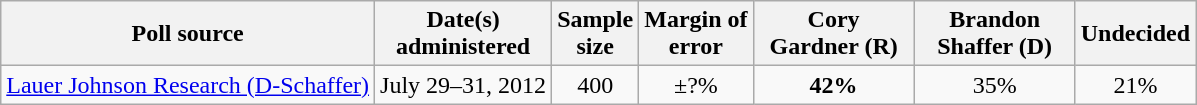<table class="wikitable">
<tr>
<th>Poll source</th>
<th>Date(s)<br>administered</th>
<th>Sample<br>size</th>
<th>Margin of<br>error</th>
<th style="width:100px;">Cory<br>Gardner (R)</th>
<th style="width:100px;">Brandon<br>Shaffer (D)</th>
<th>Undecided</th>
</tr>
<tr>
<td><a href='#'>Lauer Johnson Research (D-Schaffer)</a></td>
<td align=center>July 29–31, 2012</td>
<td align=center>400</td>
<td align=center>±?%</td>
<td align=center ><strong>42%</strong></td>
<td align=center>35%</td>
<td align=center>21%</td>
</tr>
</table>
